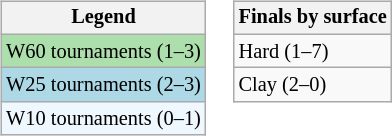<table>
<tr valign=top>
<td><br><table class=wikitable style="font-size:85%">
<tr>
<th>Legend</th>
</tr>
<tr style="background:#addfad;">
<td>W60 tournaments (1–3)</td>
</tr>
<tr style="background:lightblue;">
<td>W25 tournaments (2–3)</td>
</tr>
<tr style="background:#f0f8ff;">
<td>W10 tournaments (0–1)</td>
</tr>
</table>
</td>
<td><br><table class=wikitable style="font-size:85%">
<tr>
<th>Finals by surface</th>
</tr>
<tr>
<td>Hard (1–7)</td>
</tr>
<tr>
<td>Clay (2–0)</td>
</tr>
</table>
</td>
</tr>
</table>
